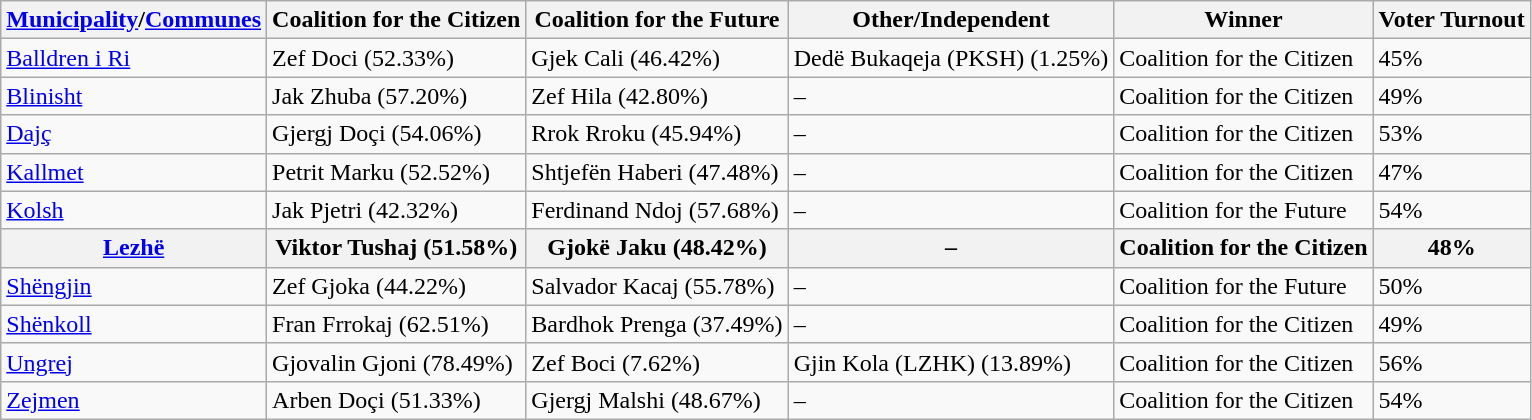<table class="wikitable">
<tr>
<th><a href='#'>Municipality</a>/<a href='#'>Communes</a></th>
<th>Coalition for the Citizen</th>
<th>Coalition for the Future</th>
<th>Other/Independent</th>
<th>Winner</th>
<th>Voter Turnout</th>
</tr>
<tr>
<td><a href='#'>Balldren i Ri</a></td>
<td>Zef Doci (52.33%)</td>
<td>Gjek Cali (46.42%)</td>
<td>Dedë Bukaqeja (PKSH) (1.25%)</td>
<td>Coalition for the Citizen</td>
<td>45%</td>
</tr>
<tr>
<td><a href='#'>Blinisht</a></td>
<td>Jak Zhuba (57.20%)</td>
<td>Zef Hila (42.80%)</td>
<td>–</td>
<td>Coalition for the Citizen</td>
<td>49%</td>
</tr>
<tr>
<td><a href='#'>Dajç</a></td>
<td>Gjergj Doçi (54.06%)</td>
<td>Rrok Rroku (45.94%)</td>
<td>–</td>
<td>Coalition for the Citizen</td>
<td>53%</td>
</tr>
<tr>
<td><a href='#'>Kallmet</a></td>
<td>Petrit Marku (52.52%)</td>
<td>Shtjefën Haberi (47.48%)</td>
<td>–</td>
<td>Coalition for the Citizen</td>
<td>47%</td>
</tr>
<tr>
<td><a href='#'>Kolsh</a></td>
<td>Jak Pjetri (42.32%)</td>
<td>Ferdinand Ndoj (57.68%)</td>
<td>–</td>
<td>Coalition for the Future</td>
<td>54%</td>
</tr>
<tr>
<th><a href='#'>Lezhë</a></th>
<th>Viktor Tushaj (51.58%)</th>
<th>Gjokë Jaku (48.42%)</th>
<th>–</th>
<th>Coalition for the Citizen</th>
<th>48%</th>
</tr>
<tr>
<td><a href='#'>Shëngjin</a></td>
<td>Zef Gjoka (44.22%)</td>
<td>Salvador Kacaj (55.78%)</td>
<td>–</td>
<td>Coalition for the Future</td>
<td>50%</td>
</tr>
<tr>
<td><a href='#'>Shënkoll</a></td>
<td>Fran Frrokaj (62.51%)</td>
<td>Bardhok Prenga (37.49%)</td>
<td>–</td>
<td>Coalition for the Citizen</td>
<td>49%</td>
</tr>
<tr>
<td><a href='#'>Ungrej</a></td>
<td>Gjovalin Gjoni (78.49%)</td>
<td>Zef Boci (7.62%)</td>
<td>Gjin Kola (LZHK) (13.89%)</td>
<td>Coalition for the Citizen</td>
<td>56%</td>
</tr>
<tr>
<td><a href='#'>Zejmen</a></td>
<td>Arben Doçi (51.33%)</td>
<td>Gjergj Malshi (48.67%)</td>
<td>–</td>
<td>Coalition for the Citizen</td>
<td>54%</td>
</tr>
</table>
